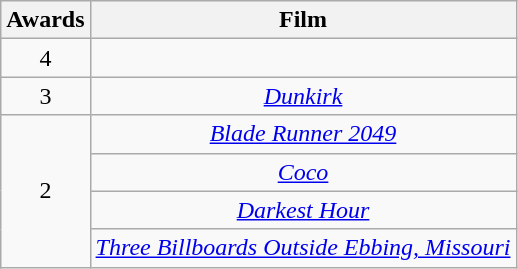<table class="wikitable plainrowheaders" style="text-align: center; display:inline-table;">
<tr>
<th scope="col">Awards</th>
<th scope="col">Film</th>
</tr>
<tr>
<td scope=row style="text-align:center">4</td>
<td><em></em></td>
</tr>
<tr>
<td scope=row style="text-align:center">3</td>
<td><em><a href='#'>Dunkirk</a></em></td>
</tr>
<tr>
<td scope=row rowspan=4 style="text-align:center;">2</td>
<td><em><a href='#'>Blade Runner 2049</a></em></td>
</tr>
<tr>
<td><em><a href='#'>Coco</a></em></td>
</tr>
<tr>
<td><em><a href='#'>Darkest Hour</a></em></td>
</tr>
<tr>
<td><em><a href='#'>Three Billboards Outside Ebbing, Missouri</a></em></td>
</tr>
</table>
